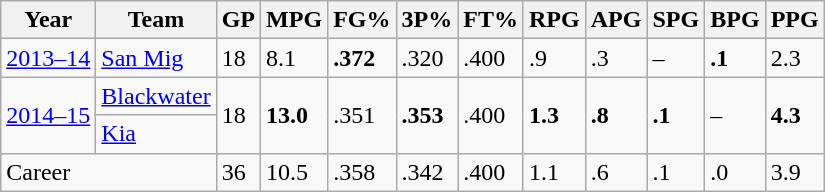<table class="wikitable sortable">
<tr>
<th>Year</th>
<th>Team</th>
<th>GP</th>
<th>MPG</th>
<th>FG%</th>
<th>3P%</th>
<th>FT%</th>
<th>RPG</th>
<th>APG</th>
<th>SPG</th>
<th>BPG</th>
<th>PPG</th>
</tr>
<tr>
<td><a href='#'>2013–14</a></td>
<td><a href='#'>San Mig</a></td>
<td>18</td>
<td>8.1</td>
<td><strong>.372</strong></td>
<td>.320</td>
<td>.400</td>
<td>.9</td>
<td>.3</td>
<td>–</td>
<td><strong>.1</strong></td>
<td>2.3</td>
</tr>
<tr>
<td rowspan="2"><a href='#'>2014–15</a></td>
<td><a href='#'>Blackwater</a></td>
<td rowspan="2">18</td>
<td rowspan="2"><strong>13.0</strong></td>
<td rowspan="2">.351</td>
<td rowspan="2"><strong>.353</strong></td>
<td rowspan="2">.400</td>
<td rowspan="2"><strong>1.3</strong></td>
<td rowspan="2"><strong>.8</strong></td>
<td rowspan="2"><strong>.1</strong></td>
<td rowspan="2">–</td>
<td rowspan="2"><strong>4.3</strong></td>
</tr>
<tr>
<td><a href='#'>Kia</a></td>
</tr>
<tr>
<td colspan="2">Career</td>
<td>36</td>
<td>10.5</td>
<td>.358</td>
<td>.342</td>
<td>.400</td>
<td>1.1</td>
<td>.6</td>
<td>.1</td>
<td>.0</td>
<td>3.9</td>
</tr>
</table>
